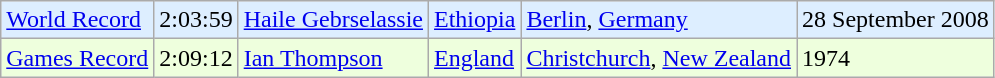<table class="wikitable">
<tr bgcolor = "ddeeff">
<td><a href='#'>World Record</a></td>
<td>2:03:59</td>
<td><a href='#'>Haile Gebrselassie</a></td>
<td><a href='#'>Ethiopia</a></td>
<td><a href='#'>Berlin</a>, <a href='#'>Germany</a></td>
<td>28 September 2008</td>
</tr>
<tr bgcolor = "eeffdd">
<td><a href='#'>Games Record</a></td>
<td>2:09:12</td>
<td><a href='#'>Ian Thompson</a></td>
<td><a href='#'>England</a></td>
<td><a href='#'>Christchurch</a>, <a href='#'>New Zealand</a></td>
<td>1974</td>
</tr>
</table>
